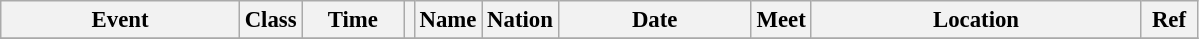<table class="wikitable" style="font-size: 95%;">
<tr>
<th style="width:10em">Event</th>
<th>Class</th>
<th style="width:4em">Time</th>
<th class="unsortable"></th>
<th>Name</th>
<th>Nation</th>
<th style="width:8em">Date</th>
<th>Meet</th>
<th style="width:14em">Location</th>
<th style="width:2em">Ref</th>
</tr>
<tr>
</tr>
</table>
